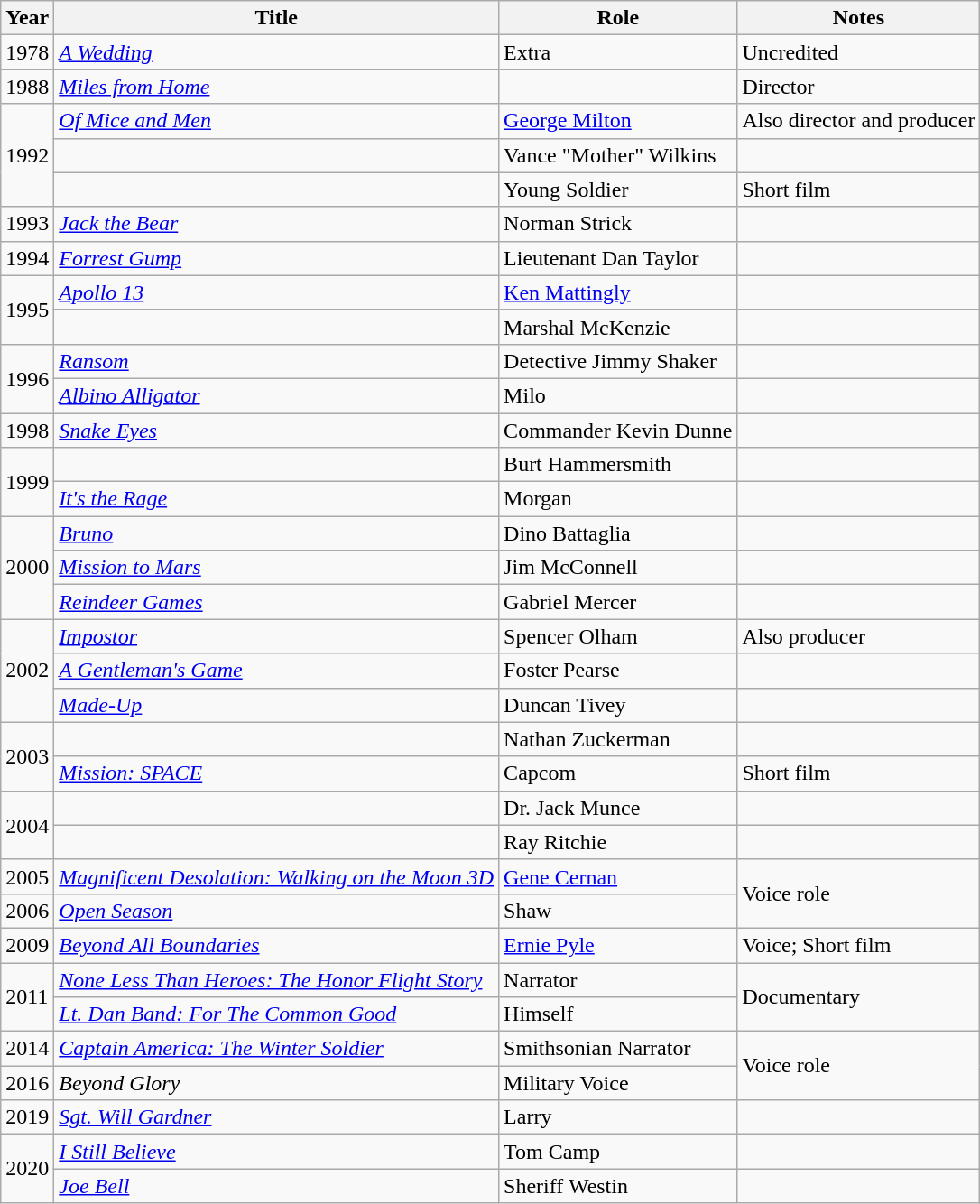<table class="wikitable sortable">
<tr>
<th>Year</th>
<th>Title</th>
<th>Role</th>
<th class="unsortable">Notes</th>
</tr>
<tr>
<td>1978</td>
<td><em><a href='#'>A Wedding</a></em></td>
<td>Extra</td>
<td>Uncredited</td>
</tr>
<tr>
<td>1988</td>
<td><em><a href='#'>Miles from Home</a></em></td>
<td></td>
<td>Director</td>
</tr>
<tr>
<td rowspan="3">1992</td>
<td><em><a href='#'>Of Mice and Men</a></em></td>
<td><a href='#'>George Milton</a></td>
<td>Also director and producer</td>
</tr>
<tr>
<td><em></em></td>
<td>Vance "Mother" Wilkins</td>
<td></td>
</tr>
<tr>
<td><em></em></td>
<td>Young Soldier</td>
<td>Short film</td>
</tr>
<tr>
<td>1993</td>
<td><em><a href='#'>Jack the Bear</a></em></td>
<td>Norman Strick</td>
<td></td>
</tr>
<tr>
<td>1994</td>
<td><em><a href='#'>Forrest Gump</a></em></td>
<td>Lieutenant Dan Taylor</td>
<td></td>
</tr>
<tr>
<td rowspan="2">1995</td>
<td><em><a href='#'>Apollo 13</a></em></td>
<td><a href='#'>Ken Mattingly</a></td>
<td></td>
</tr>
<tr>
<td><em></em></td>
<td>Marshal McKenzie</td>
<td></td>
</tr>
<tr>
<td rowspan="2">1996</td>
<td><em><a href='#'>Ransom</a></em></td>
<td>Detective Jimmy Shaker</td>
<td></td>
</tr>
<tr>
<td><em><a href='#'>Albino Alligator</a></em></td>
<td>Milo</td>
<td></td>
</tr>
<tr>
<td>1998</td>
<td><em><a href='#'>Snake Eyes</a></em></td>
<td>Commander Kevin Dunne</td>
<td></td>
</tr>
<tr>
<td rowspan="2">1999</td>
<td><em></em></td>
<td>Burt Hammersmith</td>
<td></td>
</tr>
<tr>
<td><em><a href='#'>It's the Rage</a></em></td>
<td>Morgan</td>
<td></td>
</tr>
<tr>
<td rowspan="3">2000</td>
<td><em><a href='#'>Bruno</a></em></td>
<td>Dino Battaglia</td>
<td></td>
</tr>
<tr>
<td><em><a href='#'>Mission to Mars</a></em></td>
<td>Jim McConnell</td>
<td></td>
</tr>
<tr>
<td><em><a href='#'>Reindeer Games</a></em></td>
<td>Gabriel Mercer</td>
<td></td>
</tr>
<tr>
<td rowspan="3">2002</td>
<td><em><a href='#'>Impostor</a></em></td>
<td>Spencer Olham</td>
<td>Also producer</td>
</tr>
<tr>
<td><em><a href='#'>A Gentleman's Game</a></em></td>
<td>Foster Pearse</td>
<td></td>
</tr>
<tr>
<td><em><a href='#'>Made-Up</a></em></td>
<td>Duncan Tivey</td>
<td></td>
</tr>
<tr>
<td rowspan="2">2003</td>
<td><em></em></td>
<td>Nathan Zuckerman</td>
<td></td>
</tr>
<tr>
<td><em><a href='#'>Mission: SPACE</a></em></td>
<td>Capcom</td>
<td>Short film</td>
</tr>
<tr>
<td rowspan="2">2004</td>
<td><em></em></td>
<td>Dr. Jack Munce</td>
<td></td>
</tr>
<tr>
<td><em></em></td>
<td>Ray Ritchie</td>
<td></td>
</tr>
<tr>
<td>2005</td>
<td><em><a href='#'>Magnificent Desolation: Walking on the Moon 3D</a></em></td>
<td><a href='#'>Gene Cernan</a></td>
<td rowspan="2">Voice role</td>
</tr>
<tr>
<td>2006</td>
<td><em><a href='#'>Open Season</a></em></td>
<td>Shaw</td>
</tr>
<tr>
<td>2009</td>
<td><em><a href='#'>Beyond All Boundaries</a></em></td>
<td><a href='#'>Ernie Pyle</a></td>
<td>Voice; Short film</td>
</tr>
<tr>
<td rowspan="2">2011</td>
<td><em><a href='#'>None Less Than Heroes: The Honor Flight Story</a></em></td>
<td>Narrator</td>
<td rowspan="2">Documentary</td>
</tr>
<tr>
<td><em><a href='#'>Lt. Dan Band: For The Common Good</a></em></td>
<td>Himself</td>
</tr>
<tr>
<td>2014</td>
<td><em><a href='#'>Captain America: The Winter Soldier</a></em></td>
<td>Smithsonian Narrator</td>
<td rowspan="2">Voice role</td>
</tr>
<tr>
<td>2016</td>
<td><em>Beyond Glory</em></td>
<td>Military Voice</td>
</tr>
<tr>
<td>2019</td>
<td><em><a href='#'>Sgt. Will Gardner</a></em></td>
<td>Larry</td>
<td></td>
</tr>
<tr>
<td rowspan="2">2020</td>
<td><em><a href='#'>I Still Believe</a></em></td>
<td>Tom Camp</td>
<td></td>
</tr>
<tr>
<td><em><a href='#'>Joe Bell</a></em></td>
<td>Sheriff Westin</td>
<td></td>
</tr>
</table>
